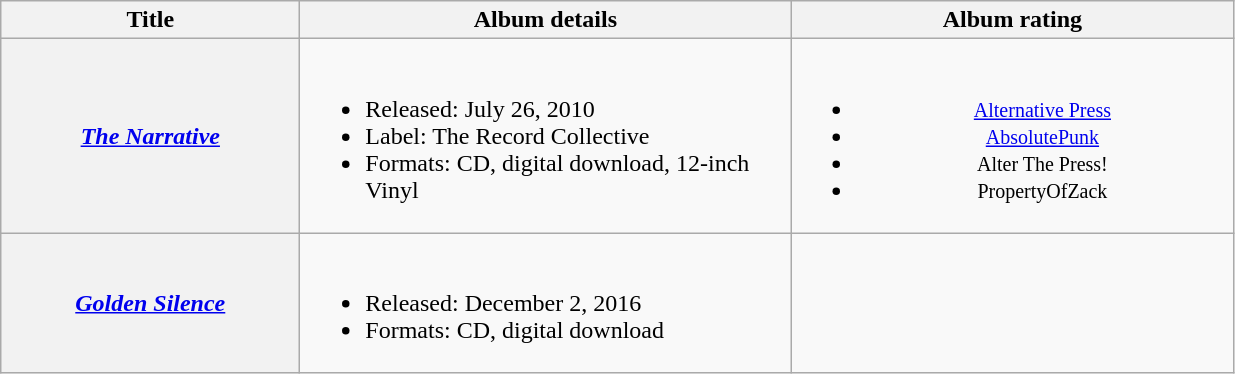<table class="wikitable plainrowheaders" style="text-align:center;">
<tr>
<th scope="col" style="width:12em;">Title</th>
<th scope="col" style="width:20em;">Album details</th>
<th scope="col" style="width:18em;">Album rating</th>
</tr>
<tr>
<th scope="row"><em><a href='#'>The Narrative</a></em></th>
<td style="text-align:left;"><br><ul><li>Released: July 26, 2010</li><li>Label: The Record Collective</li><li>Formats: CD, digital download, 12-inch Vinyl</li></ul></td>
<td align="center"><br><ul><li><small><a href='#'>Alternative Press</a></small> </li><li><small><a href='#'>AbsolutePunk</a></small>  </li><li><small>Alter The Press!</small>  </li><li><small>PropertyOfZack</small>  </li></ul></td>
</tr>
<tr>
<th scope="row"><em><a href='#'>Golden Silence</a></em></th>
<td style="text-align:left;"><br><ul><li>Released: December 2, 2016</li><li>Formats: CD, digital download</li></ul></td>
<td align="center"></td>
</tr>
</table>
